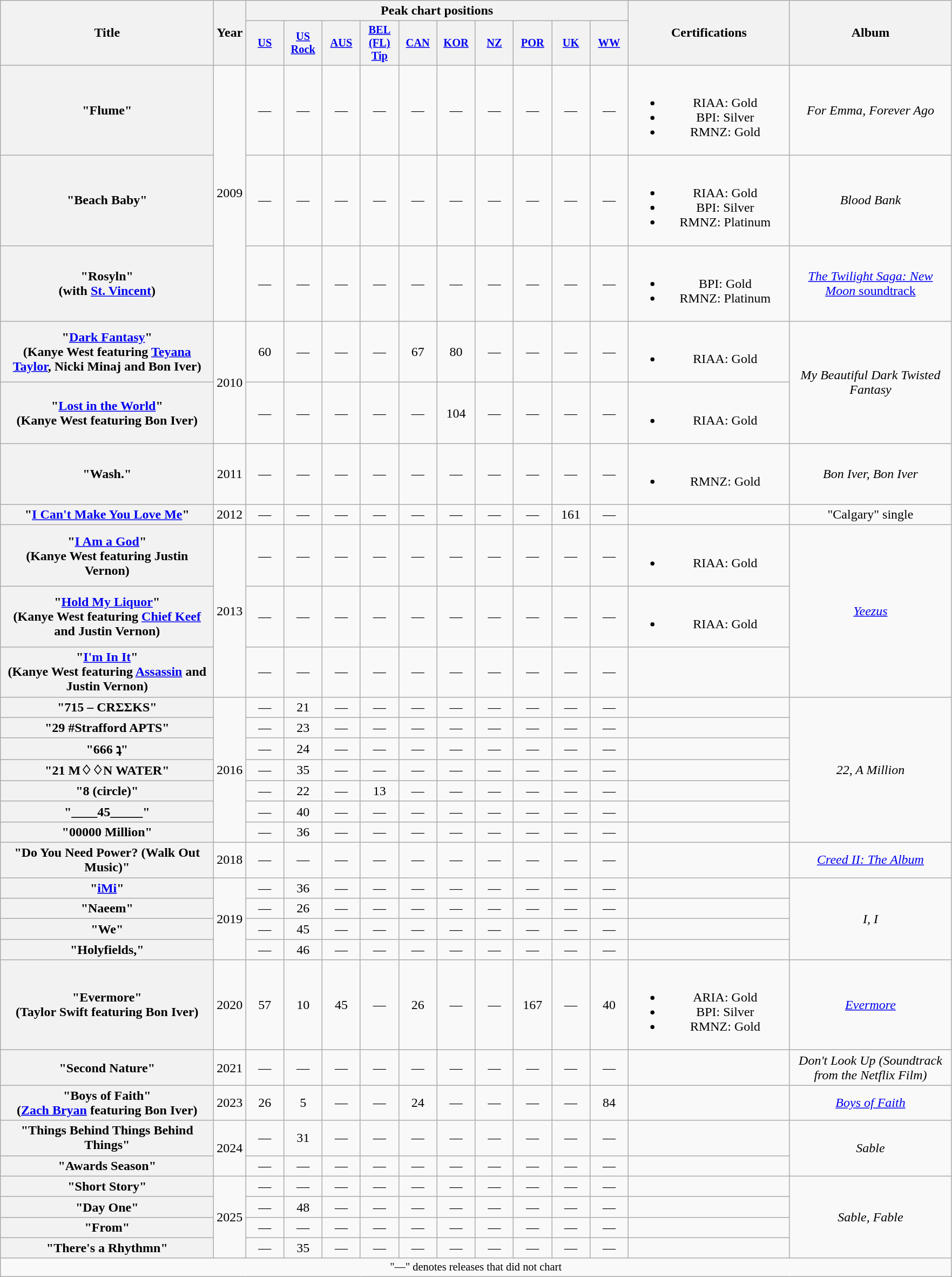<table class="wikitable plainrowheaders" style="text-align:center;">
<tr>
<th scope="col" rowspan="2" style="width:16em;">Title</th>
<th scope="col" rowspan="2" style="width:1em;">Year</th>
<th scope="col" colspan="10">Peak chart positions</th>
<th scope="col" rowspan="2" style="width:12em;">Certifications</th>
<th scope="col" rowspan="2" style="width:12em;">Album</th>
</tr>
<tr>
<th scope="col" style="width:3em;font-size:85%;"><a href='#'>US</a><br></th>
<th scope="col" style="width:3em;font-size:85%;"><a href='#'>US <br>Rock</a><br></th>
<th scope="col" style="width:3em;font-size:85%;"><a href='#'>AUS</a><br></th>
<th scope="col" style="width:3em;font-size:85%;"><a href='#'>BEL<br>(FL)<br>Tip</a><br></th>
<th scope="col" style="width:3em;font-size:85%;"><a href='#'>CAN</a><br></th>
<th scope="col" style="width:3em;font-size:85%;"><a href='#'>KOR</a><br></th>
<th scope="col" style="width:3em;font-size:85%;"><a href='#'>NZ</a><br></th>
<th scope="col" style="width:3em;font-size:85%;"><a href='#'>POR</a><br></th>
<th scope="col" style="width:3em;font-size:85%;"><a href='#'>UK</a><br></th>
<th scope="col" style="width:3em;font-size:85%;"><a href='#'>WW</a><br></th>
</tr>
<tr>
<th scope="row">"Flume"</th>
<td rowspan="3">2009</td>
<td>—</td>
<td>—</td>
<td>—</td>
<td>—</td>
<td>—</td>
<td>—</td>
<td>—</td>
<td>—</td>
<td>—</td>
<td>—</td>
<td><br><ul><li>RIAA: Gold</li><li>BPI: Silver</li><li>RMNZ: Gold</li></ul></td>
<td><em>For Emma, Forever Ago</em></td>
</tr>
<tr>
<th scope="row">"Beach Baby"</th>
<td>—</td>
<td>—</td>
<td>—</td>
<td>—</td>
<td>—</td>
<td>—</td>
<td>—</td>
<td>—</td>
<td>—</td>
<td>—</td>
<td><br><ul><li>RIAA: Gold</li><li>BPI: Silver</li><li>RMNZ: Platinum</li></ul></td>
<td><em>Blood Bank</em></td>
</tr>
<tr>
<th scope="row">"Rosyln"<br><span>(with <a href='#'>St. Vincent</a>)</span></th>
<td>—</td>
<td>—</td>
<td>—</td>
<td>—</td>
<td>—</td>
<td>—</td>
<td>—</td>
<td>—</td>
<td>—</td>
<td>—</td>
<td><br><ul><li>BPI: Gold</li><li>RMNZ: Platinum</li></ul></td>
<td><a href='#'><em>The Twilight Saga: New Moon</em> soundtrack</a></td>
</tr>
<tr>
<th scope="row">"<a href='#'>Dark Fantasy</a>"<br><span>(Kanye West featuring <a href='#'>Teyana Taylor</a>, Nicki Minaj and Bon Iver)</span></th>
<td rowspan="2">2010</td>
<td>60</td>
<td>—</td>
<td>—</td>
<td>—</td>
<td>67</td>
<td>80</td>
<td>—</td>
<td>—</td>
<td>—</td>
<td>—</td>
<td><br><ul><li>RIAA: Gold</li></ul></td>
<td rowspan="2"><em>My Beautiful Dark Twisted Fantasy</em></td>
</tr>
<tr>
<th scope="row">"<a href='#'>Lost in the World</a>"<br><span>(Kanye West featuring Bon Iver)</span></th>
<td>—</td>
<td>—</td>
<td>—</td>
<td>—</td>
<td>—</td>
<td>104</td>
<td>—</td>
<td>—</td>
<td>—</td>
<td>—</td>
<td><br><ul><li>RIAA: Gold</li></ul></td>
</tr>
<tr>
<th scope="row">"Wash."</th>
<td>2011</td>
<td>—</td>
<td>—</td>
<td>—</td>
<td>—</td>
<td>—</td>
<td>—</td>
<td>—</td>
<td>—</td>
<td>—</td>
<td>—</td>
<td><br><ul><li>RMNZ: Gold</li></ul></td>
<td><em>Bon Iver, Bon Iver</em></td>
</tr>
<tr>
<th scope="row">"<a href='#'>I Can't Make You Love Me</a>"</th>
<td>2012</td>
<td>—</td>
<td>—</td>
<td>—</td>
<td>—</td>
<td>—</td>
<td>—</td>
<td>—</td>
<td>—</td>
<td>161</td>
<td>—</td>
<td></td>
<td>"Calgary" single</td>
</tr>
<tr>
<th scope="row">"<a href='#'>I Am a God</a>"<br><span>(Kanye West featuring Justin Vernon)</span></th>
<td rowspan="3">2013</td>
<td>—</td>
<td>—</td>
<td>—</td>
<td>—</td>
<td>—</td>
<td>—</td>
<td>—</td>
<td>—</td>
<td>—</td>
<td>—</td>
<td><br><ul><li>RIAA: Gold</li></ul></td>
<td rowspan="3"><em><a href='#'>Yeezus</a></em></td>
</tr>
<tr>
<th scope="row">"<a href='#'>Hold My Liquor</a>"<br><span>(Kanye West featuring <a href='#'>Chief Keef</a> and Justin Vernon)</span></th>
<td>—</td>
<td>—</td>
<td>—</td>
<td>—</td>
<td>—</td>
<td>—</td>
<td>—</td>
<td>—</td>
<td>—</td>
<td>—</td>
<td><br><ul><li>RIAA: Gold</li></ul></td>
</tr>
<tr>
<th scope="row">"<a href='#'>I'm In It</a>"<br><span>(Kanye West featuring <a href='#'>Assassin</a> and Justin Vernon)</span></th>
<td>—</td>
<td>—</td>
<td>—</td>
<td>—</td>
<td>—</td>
<td>—</td>
<td>—</td>
<td>—</td>
<td>—</td>
<td>—</td>
<td></td>
</tr>
<tr>
<th scope="row">"715 – CRΣΣKS"</th>
<td rowspan="7">2016</td>
<td>—</td>
<td>21</td>
<td>—</td>
<td>—</td>
<td>—</td>
<td>—</td>
<td>—</td>
<td>—</td>
<td>—</td>
<td>—</td>
<td></td>
<td rowspan="7"><em>22, A Million</em></td>
</tr>
<tr>
<th scope="row">"29 #Strafford APTS"</th>
<td>—</td>
<td>23</td>
<td>—</td>
<td>—</td>
<td>—</td>
<td>—</td>
<td>—</td>
<td>—</td>
<td>—</td>
<td>—</td>
<td></td>
</tr>
<tr>
<th scope="row">"666 ʇ"</th>
<td>—</td>
<td>24</td>
<td>—</td>
<td>—</td>
<td>—</td>
<td>—</td>
<td>—</td>
<td>—</td>
<td>—</td>
<td>—</td>
<td></td>
</tr>
<tr>
<th scope="row">"21 M♢♢N WATER"</th>
<td>—</td>
<td>35</td>
<td>—</td>
<td>—</td>
<td>—</td>
<td>—</td>
<td>—</td>
<td>—</td>
<td>—</td>
<td>—</td>
<td></td>
</tr>
<tr>
<th scope="row">"8 (circle)"</th>
<td>—</td>
<td>22</td>
<td>—</td>
<td>13</td>
<td>—</td>
<td>—</td>
<td>—</td>
<td>—</td>
<td>—</td>
<td>—</td>
<td></td>
</tr>
<tr>
<th scope="row">"____45_____"</th>
<td>—</td>
<td>40</td>
<td>—</td>
<td>—</td>
<td>—</td>
<td>—</td>
<td>—</td>
<td>—</td>
<td>—</td>
<td>—</td>
<td></td>
</tr>
<tr>
<th scope="row">"00000 Million"</th>
<td>—</td>
<td>36</td>
<td>—</td>
<td>—</td>
<td>—</td>
<td>—</td>
<td>—</td>
<td>—</td>
<td>—</td>
<td>—</td>
<td></td>
</tr>
<tr>
<th scope="row">"Do You Need Power? (Walk Out Music)"</th>
<td>2018</td>
<td>—</td>
<td>—</td>
<td>—</td>
<td>—</td>
<td>—</td>
<td>—</td>
<td>—</td>
<td>—</td>
<td>—</td>
<td>—</td>
<td></td>
<td><em><a href='#'>Creed II: The Album</a></em></td>
</tr>
<tr>
<th scope="row">"<a href='#'>iMi</a>"</th>
<td rowspan="4">2019</td>
<td>—</td>
<td>36</td>
<td>—</td>
<td>—</td>
<td>—</td>
<td>—</td>
<td>—</td>
<td>—</td>
<td>—</td>
<td>—</td>
<td></td>
<td rowspan="4"><em>I, I</em></td>
</tr>
<tr>
<th scope="row">"Naeem"</th>
<td>—</td>
<td>26</td>
<td>—</td>
<td>—</td>
<td>—</td>
<td>—</td>
<td>—</td>
<td>—</td>
<td>—</td>
<td>—</td>
<td></td>
</tr>
<tr>
<th scope="row">"We"</th>
<td>—</td>
<td>45</td>
<td>—</td>
<td>—</td>
<td>—</td>
<td>—</td>
<td>—</td>
<td>—</td>
<td>—</td>
<td>—</td>
<td></td>
</tr>
<tr>
<th scope="row">"Holyfields,"</th>
<td>—</td>
<td>46</td>
<td>—</td>
<td>—</td>
<td>—</td>
<td>—</td>
<td>—</td>
<td>—</td>
<td>—</td>
<td>—</td>
<td></td>
</tr>
<tr>
<th scope="row">"Evermore"<br><span>(Taylor Swift featuring Bon Iver)</span></th>
<td>2020</td>
<td>57</td>
<td>10</td>
<td>45</td>
<td>—</td>
<td>26</td>
<td>—</td>
<td>—</td>
<td>167</td>
<td>—</td>
<td>40</td>
<td><br><ul><li>ARIA: Gold</li><li>BPI: Silver</li><li>RMNZ: Gold</li></ul></td>
<td><em><a href='#'>Evermore</a></em></td>
</tr>
<tr>
<th scope="row">"Second Nature"</th>
<td>2021</td>
<td>—</td>
<td>—</td>
<td>—</td>
<td>—</td>
<td>—</td>
<td>—</td>
<td>—</td>
<td>—</td>
<td>—</td>
<td>—</td>
<td></td>
<td><em>Don't Look Up (Soundtrack from the Netflix Film)</em></td>
</tr>
<tr>
<th scope="row">"Boys of Faith"<br><span>(<a href='#'>Zach Bryan</a> featuring Bon Iver)</span></th>
<td>2023</td>
<td>26</td>
<td>5</td>
<td>—</td>
<td>—</td>
<td>24</td>
<td>—</td>
<td>—</td>
<td>—</td>
<td>—</td>
<td>84</td>
<td></td>
<td><em><a href='#'>Boys of Faith</a></em></td>
</tr>
<tr>
<th scope="row">"Things Behind Things Behind Things"</th>
<td rowspan="2">2024</td>
<td>—</td>
<td>31</td>
<td>—</td>
<td>—</td>
<td>—</td>
<td>—</td>
<td>—</td>
<td>—</td>
<td>—</td>
<td>—</td>
<td></td>
<td rowspan="2"><em>Sable</em></td>
</tr>
<tr>
<th scope="row">"Awards Season"</th>
<td>—</td>
<td>—</td>
<td>—</td>
<td>—</td>
<td>—</td>
<td>—</td>
<td>—</td>
<td>—</td>
<td>—</td>
<td>—</td>
<td></td>
</tr>
<tr>
<th scope="row">"Short Story"</th>
<td rowspan="4">2025</td>
<td>—</td>
<td>—</td>
<td>—</td>
<td>—</td>
<td>—</td>
<td>—</td>
<td>—</td>
<td>—</td>
<td>—</td>
<td>—</td>
<td></td>
<td rowspan="4"><em>Sable, Fable</em></td>
</tr>
<tr>
<th scope="row">"Day One"<br></th>
<td>—</td>
<td>48</td>
<td>—</td>
<td>—</td>
<td>—</td>
<td>—</td>
<td>—</td>
<td>—</td>
<td>—</td>
<td>—</td>
<td></td>
</tr>
<tr>
<th scope="row">"From"</th>
<td>—</td>
<td>—</td>
<td>—</td>
<td>—</td>
<td>—</td>
<td>—</td>
<td>—</td>
<td>—</td>
<td>—</td>
<td>—</td>
<td></td>
</tr>
<tr>
<th scope="row">"There's a Rhythmn"</th>
<td>—</td>
<td>35</td>
<td>—</td>
<td>—</td>
<td>—</td>
<td>—</td>
<td>—</td>
<td>—</td>
<td>—</td>
<td>—</td>
<td></td>
</tr>
<tr>
<td colspan="16" style="font-size:85%">"—" denotes releases that did not chart</td>
</tr>
</table>
